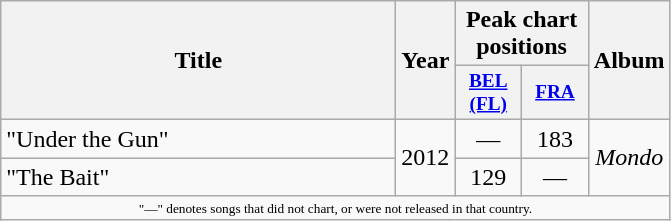<table class="wikitable">
<tr>
<th scope="col" rowspan="2" style="width:16em;">Title</th>
<th scope="col" rowspan="2" style="width:2em;">Year</th>
<th scope="col" colspan="2">Peak chart positions</th>
<th scope="col" rowspan="2">Album</th>
</tr>
<tr>
<th style="width:3em;font-size:80%;"><a href='#'>BEL<br>(FL)</a><br></th>
<th style="width:3em;font-size:80%;"><a href='#'>FRA</a><br></th>
</tr>
<tr>
<td>"Under the Gun"</td>
<td align="center" rowspan="2">2012</td>
<td align="center">—</td>
<td align="center">183</td>
<td align="center" rowspan="2"><em>Mondo</em></td>
</tr>
<tr>
<td>"The Bait"</td>
<td align="center">129</td>
<td align="center">—</td>
</tr>
<tr>
<td colspan="10" style="text-align:center; font-size:8pt;"><small>"—" denotes songs that did not chart, or were not released in that country.</small></td>
</tr>
</table>
